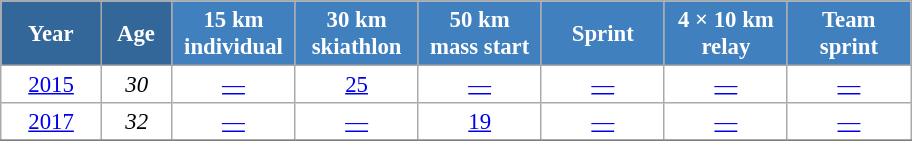<table class="wikitable" style="font-size:95%; text-align:center; border:grey solid 1px; border-collapse:collapse; background:#ffffff;">
<tr>
<th style="background-color:#369; color:white; width:60px;"> Year </th>
<th style="background-color:#369; color:white; width:40px;"> Age </th>
<th style="background-color:#4180be; color:white; width:75px;"> 15 km <br> individual </th>
<th style="background-color:#4180be; color:white; width:75px;"> 30 km <br> skiathlon </th>
<th style="background-color:#4180be; color:white; width:75px;"> 50 km <br> mass start </th>
<th style="background-color:#4180be; color:white; width:75px;"> Sprint </th>
<th style="background-color:#4180be; color:white; width:75px;"> 4 × 10 km <br> relay </th>
<th style="background-color:#4180be; color:white; width:75px;"> Team <br> sprint </th>
</tr>
<tr>
<td><a href='#'>2015</a></td>
<td><em>30</em></td>
<td><a href='#'>—</a></td>
<td><a href='#'>25</a></td>
<td><a href='#'>—</a></td>
<td><a href='#'>—</a></td>
<td><a href='#'>—</a></td>
<td><a href='#'>—</a></td>
</tr>
<tr>
<td><a href='#'>2017</a></td>
<td><em>32</em></td>
<td><a href='#'>—</a></td>
<td><a href='#'>—</a></td>
<td><a href='#'>19</a></td>
<td><a href='#'>—</a></td>
<td><a href='#'>—</a></td>
<td><a href='#'>—</a></td>
</tr>
<tr>
</tr>
</table>
